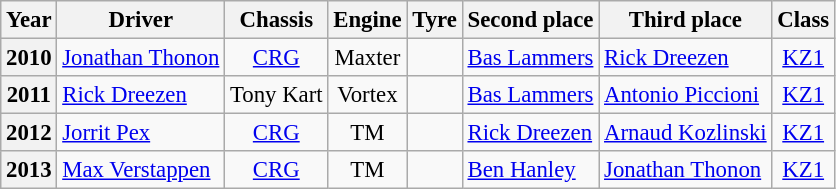<table class="wikitable" style="font-size: 95%;">
<tr>
<th>Year</th>
<th>Driver</th>
<th>Chassis</th>
<th>Engine</th>
<th>Tyre</th>
<th>Second place</th>
<th>Third place</th>
<th>Class</th>
</tr>
<tr>
<th>2010</th>
<td> <a href='#'>Jonathan Thonon</a></td>
<td style="text-align:center;"><a href='#'>CRG</a></td>
<td style="text-align:center;">Maxter</td>
<td style="text-align:center;"></td>
<td> <a href='#'>Bas Lammers</a></td>
<td> <a href='#'>Rick Dreezen</a></td>
<td style="text-align:center;"><a href='#'>KZ1</a></td>
</tr>
<tr>
<th>2011</th>
<td> <a href='#'>Rick Dreezen</a></td>
<td style="text-align:center;">Tony Kart</td>
<td style="text-align:center;">Vortex</td>
<td style="text-align:center;"></td>
<td> <a href='#'>Bas Lammers</a></td>
<td> <a href='#'>Antonio Piccioni</a></td>
<td style="text-align:center;"><a href='#'>KZ1</a></td>
</tr>
<tr>
<th>2012</th>
<td> <a href='#'>Jorrit Pex</a></td>
<td style="text-align:center;"><a href='#'>CRG</a></td>
<td style="text-align:center;">TM</td>
<td style="text-align:center;"></td>
<td> <a href='#'>Rick Dreezen</a></td>
<td> <a href='#'>Arnaud Kozlinski</a></td>
<td style="text-align:center;"><a href='#'>KZ1</a></td>
</tr>
<tr>
<th>2013</th>
<td> <a href='#'>Max Verstappen</a></td>
<td style="text-align:center;"><a href='#'>CRG</a></td>
<td style="text-align:center;">TM</td>
<td style="text-align:center;"></td>
<td> <a href='#'>Ben Hanley</a></td>
<td> <a href='#'>Jonathan Thonon</a></td>
<td style="text-align:center;"><a href='#'>KZ1</a></td>
</tr>
</table>
